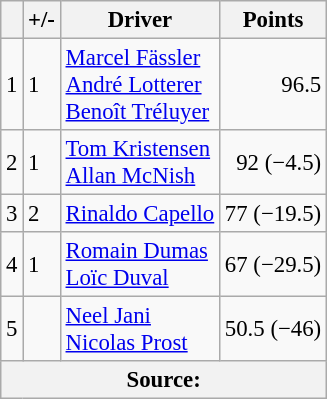<table class="wikitable" style="font-size: 95%;">
<tr>
<th scope="col"></th>
<th scope="col">+/-</th>
<th scope="col">Driver</th>
<th scope="col">Points</th>
</tr>
<tr>
<td align="center">1</td>
<td align="left"> 1</td>
<td> <a href='#'>Marcel Fässler</a><br> <a href='#'>André Lotterer</a><br> <a href='#'>Benoît Tréluyer</a></td>
<td align="right">96.5</td>
</tr>
<tr>
<td align="center">2</td>
<td align="left"> 1</td>
<td> <a href='#'>Tom Kristensen</a><br> <a href='#'>Allan McNish</a></td>
<td align="right">92 (−4.5)</td>
</tr>
<tr>
<td align="center">3</td>
<td align="left"> 2</td>
<td> <a href='#'>Rinaldo Capello</a></td>
<td align="right">77 (−19.5)</td>
</tr>
<tr>
<td align="center">4</td>
<td align="left"> 1</td>
<td> <a href='#'>Romain Dumas</a><br> <a href='#'>Loïc Duval</a></td>
<td align="right">67 (−29.5)</td>
</tr>
<tr>
<td align="center">5</td>
<td align="left"></td>
<td> <a href='#'>Neel Jani</a><br> <a href='#'>Nicolas Prost</a></td>
<td align="right">50.5 (−46)</td>
</tr>
<tr>
<th colspan=4>Source:</th>
</tr>
</table>
